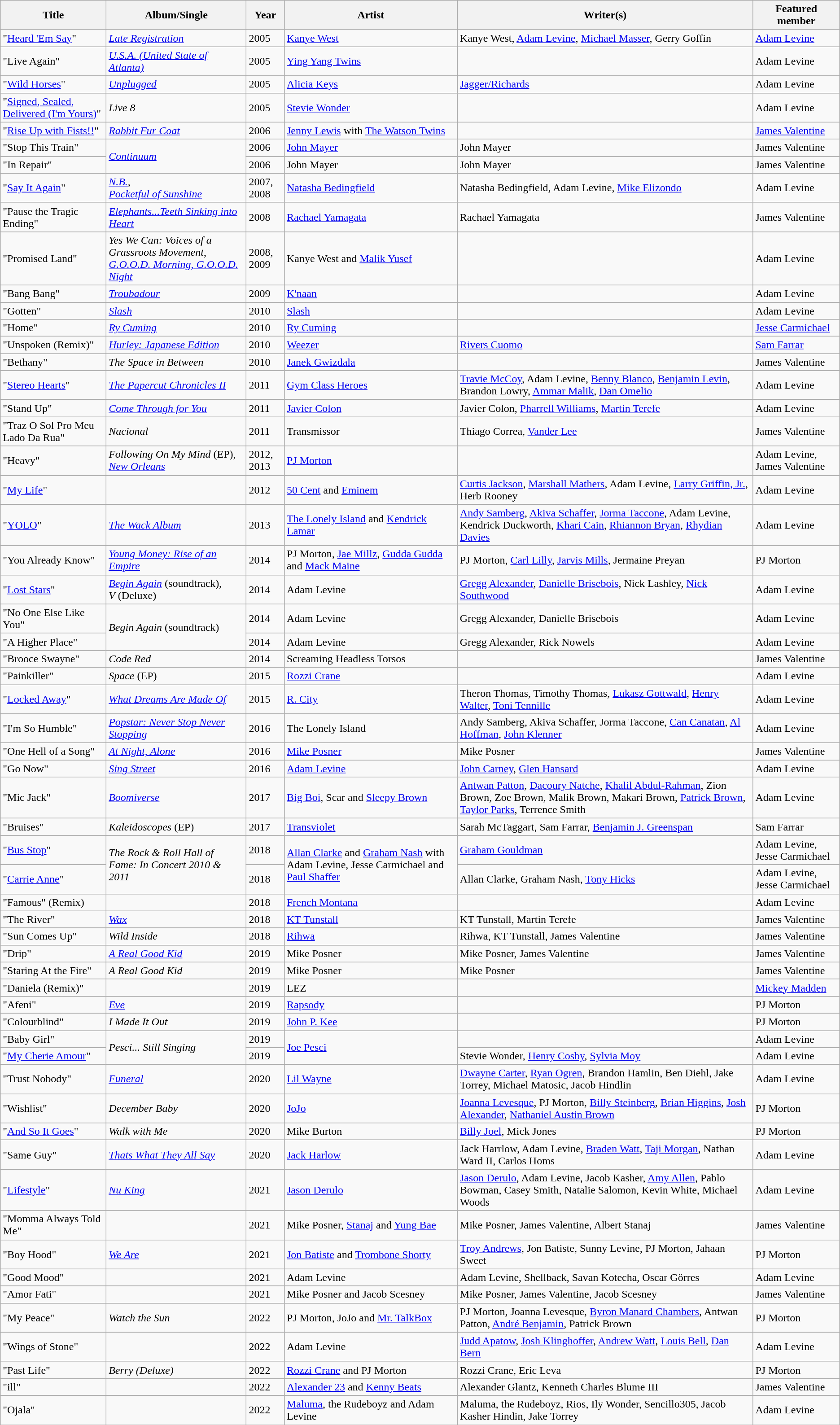<table class="wikitable sortable">
<tr>
<th>Title</th>
<th>Album/Single</th>
<th>Year</th>
<th>Artist</th>
<th>Writer(s)</th>
<th>Featured member</th>
</tr>
<tr>
<td>"<a href='#'>Heard 'Em Say</a>"</td>
<td><em><a href='#'>Late Registration</a></em></td>
<td>2005</td>
<td><a href='#'>Kanye West</a></td>
<td>Kanye West, <a href='#'>Adam Levine</a>, <a href='#'>Michael Masser</a>, Gerry Goffin</td>
<td><a href='#'>Adam Levine</a></td>
</tr>
<tr>
<td>"Live Again"</td>
<td><em><a href='#'>U.S.A. (United State of Atlanta)</a></em></td>
<td>2005</td>
<td><a href='#'>Ying Yang Twins</a></td>
<td></td>
<td>Adam Levine</td>
</tr>
<tr>
<td>"<a href='#'>Wild Horses</a>"</td>
<td><em><a href='#'>Unplugged</a></em></td>
<td>2005</td>
<td><a href='#'>Alicia Keys</a></td>
<td><a href='#'>Jagger/Richards</a></td>
<td>Adam Levine</td>
</tr>
<tr>
<td>"<a href='#'>Signed, Sealed, Delivered (I'm Yours)</a>"</td>
<td><em>Live 8</em></td>
<td>2005</td>
<td><a href='#'>Stevie Wonder</a></td>
<td></td>
<td>Adam Levine</td>
</tr>
<tr>
<td>"<a href='#'>Rise Up with Fists!!</a>"</td>
<td><em><a href='#'>Rabbit Fur Coat</a></em></td>
<td>2006</td>
<td><a href='#'>Jenny Lewis</a> with <a href='#'>The Watson Twins</a></td>
<td></td>
<td><a href='#'>James Valentine</a></td>
</tr>
<tr>
<td>"Stop This Train"</td>
<td rowspan="2"><em><a href='#'>Continuum</a></em></td>
<td>2006</td>
<td><a href='#'>John Mayer</a></td>
<td>John Mayer</td>
<td>James Valentine</td>
</tr>
<tr>
<td>"In Repair"</td>
<td>2006</td>
<td>John Mayer</td>
<td>John Mayer</td>
<td>James Valentine</td>
</tr>
<tr>
<td>"<a href='#'>Say It Again</a>"</td>
<td><em><a href='#'>N.B.</a></em>,<br><em><a href='#'>Pocketful of Sunshine</a></em></td>
<td>2007,<br>2008</td>
<td><a href='#'>Natasha Bedingfield</a></td>
<td>Natasha Bedingfield, Adam Levine, <a href='#'>Mike Elizondo</a></td>
<td>Adam Levine</td>
</tr>
<tr>
<td>"Pause the Tragic Ending"</td>
<td><em><a href='#'>Elephants...Teeth Sinking into Heart</a></em></td>
<td>2008</td>
<td><a href='#'>Rachael Yamagata</a></td>
<td>Rachael Yamagata</td>
<td>James Valentine</td>
</tr>
<tr>
<td>"Promised Land"</td>
<td><em>Yes We Can: Voices of a Grassroots Movement</em>,<br><em><a href='#'>G.O.O.D. Morning, G.O.O.D. Night</a></em></td>
<td>2008,<br>2009</td>
<td>Kanye West and <a href='#'>Malik Yusef</a></td>
<td></td>
<td>Adam Levine</td>
</tr>
<tr>
<td>"Bang Bang"</td>
<td><em><a href='#'>Troubadour</a></em></td>
<td>2009</td>
<td><a href='#'>K'naan</a></td>
<td></td>
<td>Adam Levine</td>
</tr>
<tr>
<td>"Gotten"</td>
<td><em><a href='#'>Slash</a></em></td>
<td>2010</td>
<td><a href='#'>Slash</a></td>
<td></td>
<td>Adam Levine</td>
</tr>
<tr>
<td>"Home"</td>
<td><em><a href='#'>Ry Cuming</a></em></td>
<td>2010</td>
<td><a href='#'>Ry Cuming</a></td>
<td></td>
<td><a href='#'>Jesse Carmichael</a></td>
</tr>
<tr>
<td>"Unspoken (Remix)"</td>
<td><em><a href='#'>Hurley: Japanese Edition</a></em></td>
<td>2010</td>
<td><a href='#'>Weezer</a></td>
<td><a href='#'>Rivers Cuomo</a></td>
<td><a href='#'>Sam Farrar</a></td>
</tr>
<tr>
<td>"Bethany"</td>
<td><em>The Space in Between</em></td>
<td>2010</td>
<td><a href='#'>Janek Gwizdala</a></td>
<td></td>
<td>James Valentine</td>
</tr>
<tr>
<td>"<a href='#'>Stereo Hearts</a>"</td>
<td><em><a href='#'>The Papercut Chronicles II</a></em></td>
<td>2011</td>
<td><a href='#'>Gym Class Heroes</a></td>
<td><a href='#'>Travie McCoy</a>, Adam Levine, <a href='#'>Benny Blanco</a>, <a href='#'>Benjamin Levin</a>, Brandon Lowry, <a href='#'>Ammar Malik</a>, <a href='#'>Dan Omelio</a></td>
<td>Adam Levine</td>
</tr>
<tr>
<td>"Stand Up"</td>
<td><em><a href='#'>Come Through for You</a></em></td>
<td>2011</td>
<td><a href='#'>Javier Colon</a></td>
<td>Javier Colon, <a href='#'>Pharrell Williams</a>, <a href='#'>Martin Terefe</a></td>
<td>Adam Levine</td>
</tr>
<tr>
<td>"Traz O Sol Pro Meu Lado Da Rua"</td>
<td><em>Nacional</em></td>
<td>2011</td>
<td>Transmissor</td>
<td>Thiago Correa, <a href='#'>Vander Lee</a></td>
<td>James Valentine</td>
</tr>
<tr>
<td>"Heavy"</td>
<td><em>Following On My Mind</em> (EP), <em><a href='#'>New Orleans</a></em></td>
<td>2012, 2013</td>
<td><a href='#'>PJ Morton</a></td>
<td></td>
<td>Adam Levine, James Valentine</td>
</tr>
<tr>
<td>"<a href='#'>My Life</a>"</td>
<td></td>
<td>2012</td>
<td><a href='#'>50 Cent</a> and <a href='#'>Eminem</a></td>
<td><a href='#'>Curtis Jackson</a>, <a href='#'>Marshall Mathers</a>, Adam Levine, <a href='#'>Larry Griffin, Jr.</a>, Herb Rooney</td>
<td>Adam Levine</td>
</tr>
<tr>
<td>"<a href='#'>YOLO</a>"</td>
<td><em><a href='#'>The Wack Album</a></em></td>
<td>2013</td>
<td><a href='#'>The Lonely Island</a> and <a href='#'>Kendrick Lamar</a></td>
<td><a href='#'>Andy Samberg</a>, <a href='#'>Akiva Schaffer</a>, <a href='#'>Jorma Taccone</a>, Adam Levine, Kendrick Duckworth, <a href='#'>Khari Cain</a>, <a href='#'>Rhiannon Bryan</a>, <a href='#'>Rhydian Davies</a></td>
<td>Adam Levine</td>
</tr>
<tr>
<td>"You Already Know"</td>
<td><em><a href='#'>Young Money: Rise of an Empire</a></em></td>
<td>2014</td>
<td>PJ Morton, <a href='#'>Jae Millz</a>, <a href='#'>Gudda Gudda</a> and <a href='#'>Mack Maine</a></td>
<td>PJ Morton,  <a href='#'>Carl Lilly</a>, <a href='#'>Jarvis Mills</a>, Jermaine Preyan</td>
<td>PJ Morton</td>
</tr>
<tr>
<td>"<a href='#'>Lost Stars</a>"</td>
<td><em><a href='#'>Begin Again</a></em> (soundtrack), <br> <em>V</em> (Deluxe)</td>
<td>2014</td>
<td>Adam Levine</td>
<td><a href='#'>Gregg Alexander</a>, <a href='#'>Danielle Brisebois</a>, Nick Lashley, <a href='#'>Nick Southwood</a></td>
<td>Adam Levine</td>
</tr>
<tr>
<td>"No One Else Like You"</td>
<td scope="row" rowspan="2"><em>Begin Again</em> (soundtrack)</td>
<td>2014</td>
<td>Adam Levine</td>
<td>Gregg Alexander, Danielle Brisebois</td>
<td>Adam Levine</td>
</tr>
<tr>
<td>"A Higher Place"</td>
<td>2014</td>
<td>Adam Levine</td>
<td>Gregg Alexander, Rick Nowels</td>
<td>Adam Levine</td>
</tr>
<tr>
<td>"Brooce Swayne"</td>
<td><em>Code Red</em></td>
<td>2014</td>
<td>Screaming Headless Torsos</td>
<td></td>
<td>James Valentine</td>
</tr>
<tr>
<td>"Painkiller"</td>
<td><em>Space</em> (EP)</td>
<td>2015</td>
<td><a href='#'>Rozzi Crane</a></td>
<td></td>
<td>Adam Levine</td>
</tr>
<tr>
<td>"<a href='#'>Locked Away</a>"</td>
<td><em><a href='#'>What Dreams Are Made Of</a></em></td>
<td>2015</td>
<td><a href='#'>R. City</a></td>
<td>Theron Thomas, Timothy Thomas, <a href='#'>Lukasz Gottwald</a>, <a href='#'>Henry Walter</a>, <a href='#'>Toni Tennille</a></td>
<td>Adam Levine</td>
</tr>
<tr>
<td>"I'm So Humble"</td>
<td><em><a href='#'>Popstar: Never Stop Never Stopping</a></em></td>
<td>2016</td>
<td>The Lonely Island</td>
<td>Andy Samberg, Akiva Schaffer, Jorma Taccone, <a href='#'>Can Canatan</a>, <a href='#'>Al Hoffman</a>, <a href='#'>John Klenner</a></td>
<td>Adam Levine</td>
</tr>
<tr>
<td>"One Hell of a Song"</td>
<td><em><a href='#'>At Night, Alone</a></em></td>
<td>2016</td>
<td><a href='#'>Mike Posner</a></td>
<td>Mike Posner</td>
<td>James Valentine</td>
</tr>
<tr>
<td>"Go Now"</td>
<td><em><a href='#'>Sing Street</a></em></td>
<td>2016</td>
<td><a href='#'>Adam Levine</a></td>
<td><a href='#'>John Carney</a>, <a href='#'>Glen Hansard</a></td>
<td>Adam Levine</td>
</tr>
<tr>
<td>"Mic Jack"</td>
<td><em><a href='#'>Boomiverse</a></em></td>
<td>2017</td>
<td><a href='#'>Big Boi</a>, Scar and <a href='#'>Sleepy Brown</a></td>
<td><a href='#'>Antwan Patton</a>, <a href='#'>Dacoury Natche</a>, <a href='#'>Khalil Abdul-Rahman</a>, Zion Brown, Zoe Brown, Malik Brown, Makari Brown, <a href='#'>Patrick Brown</a>, <a href='#'>Taylor Parks</a>, Terrence Smith</td>
<td>Adam Levine</td>
</tr>
<tr>
<td>"Bruises"</td>
<td><em>Kaleidoscopes</em> (EP)</td>
<td>2017</td>
<td><a href='#'>Transviolet</a></td>
<td>Sarah McTaggart, Sam Farrar, <a href='#'>Benjamin J. Greenspan</a></td>
<td>Sam Farrar</td>
</tr>
<tr>
<td>"<a href='#'>Bus Stop</a>"</td>
<td scope="row" rowspan="2"><em>The Rock & Roll Hall of Fame: In Concert 2010 & 2011</em></td>
<td>2018</td>
<td scope="row" rowspan="2"><a href='#'>Allan Clarke</a> and <a href='#'>Graham Nash</a> with Adam Levine, Jesse Carmichael and <a href='#'>Paul Shaffer</a></td>
<td><a href='#'>Graham Gouldman</a></td>
<td>Adam Levine, Jesse Carmichael</td>
</tr>
<tr>
<td>"<a href='#'>Carrie Anne</a>"</td>
<td>2018</td>
<td>Allan Clarke, Graham Nash, <a href='#'>Tony Hicks</a></td>
<td>Adam Levine, Jesse Carmichael</td>
</tr>
<tr>
<td>"Famous" (Remix)</td>
<td></td>
<td>2018</td>
<td><a href='#'>French Montana</a></td>
<td></td>
<td>Adam Levine</td>
</tr>
<tr>
<td>"The River"</td>
<td><em><a href='#'>Wax</a></em></td>
<td>2018</td>
<td><a href='#'>KT Tunstall</a></td>
<td>KT Tunstall, Martin Terefe</td>
<td>James Valentine</td>
</tr>
<tr>
<td>"Sun Comes Up"</td>
<td><em>Wild Inside</em></td>
<td>2018</td>
<td><a href='#'>Rihwa</a></td>
<td>Rihwa, KT Tunstall, James Valentine</td>
<td>James Valentine</td>
</tr>
<tr>
<td>"Drip"</td>
<td><em><a href='#'>A Real Good Kid</a></em></td>
<td>2019</td>
<td>Mike Posner</td>
<td>Mike Posner, James Valentine</td>
<td>James Valentine</td>
</tr>
<tr>
<td>"Staring At the Fire"</td>
<td><em>A Real Good Kid</em></td>
<td>2019</td>
<td>Mike Posner</td>
<td>Mike Posner</td>
<td>James Valentine</td>
</tr>
<tr>
<td>"Daniela (Remix)"</td>
<td></td>
<td>2019</td>
<td>LEZ</td>
<td></td>
<td><a href='#'>Mickey Madden</a></td>
</tr>
<tr>
<td>"Afeni"</td>
<td><em><a href='#'>Eve</a></em></td>
<td>2019</td>
<td><a href='#'>Rapsody</a></td>
<td></td>
<td>PJ Morton</td>
</tr>
<tr>
<td>"Colourblind"</td>
<td><em>I Made It Out</em></td>
<td>2019</td>
<td><a href='#'>John P. Kee</a></td>
<td></td>
<td>PJ Morton</td>
</tr>
<tr>
<td>"Baby Girl"</td>
<td scope="row" rowspan="2"><em>Pesci... Still Singing</em></td>
<td>2019</td>
<td scope="row" rowspan="2"><a href='#'>Joe Pesci</a></td>
<td></td>
<td>Adam Levine</td>
</tr>
<tr>
<td>"<a href='#'>My Cherie Amour</a>"</td>
<td>2019</td>
<td>Stevie Wonder, <a href='#'>Henry Cosby</a>, <a href='#'>Sylvia Moy</a></td>
<td>Adam Levine</td>
</tr>
<tr>
<td>"Trust Nobody"</td>
<td><em><a href='#'>Funeral</a></em></td>
<td>2020</td>
<td><a href='#'>Lil Wayne</a></td>
<td><a href='#'>Dwayne Carter</a>, <a href='#'>Ryan Ogren</a>, Brandon Hamlin, Ben Diehl, Jake Torrey, Michael Matosic, Jacob Hindlin</td>
<td>Adam Levine</td>
</tr>
<tr>
<td>"Wishlist"</td>
<td><em>December Baby</em></td>
<td>2020</td>
<td><a href='#'>JoJo</a></td>
<td><a href='#'>Joanna Levesque</a>, PJ Morton, <a href='#'>Billy Steinberg</a>, <a href='#'>Brian Higgins</a>, <a href='#'>Josh Alexander</a>, <a href='#'>Nathaniel Austin Brown</a></td>
<td>PJ Morton</td>
</tr>
<tr>
<td>"<a href='#'>And So It Goes</a>"</td>
<td><em>Walk with Me</em></td>
<td>2020</td>
<td>Mike Burton</td>
<td><a href='#'>Billy Joel</a>, Mick Jones</td>
<td>PJ Morton</td>
</tr>
<tr>
<td>"Same Guy"</td>
<td><em><a href='#'>Thats What They All Say</a></em></td>
<td>2020</td>
<td><a href='#'>Jack Harlow</a></td>
<td>Jack Harrlow, Adam Levine,  <a href='#'>Braden Watt</a>, <a href='#'>Taji Morgan</a>, Nathan Ward II, Carlos Homs</td>
<td>Adam Levine</td>
</tr>
<tr>
<td>"<a href='#'>Lifestyle</a>"</td>
<td><em><a href='#'>Nu King</a></em></td>
<td>2021</td>
<td><a href='#'>Jason Derulo</a></td>
<td><a href='#'>Jason Derulo</a>, Adam Levine, Jacob Kasher, <a href='#'>Amy Allen</a>, Pablo Bowman, Casey Smith, Natalie Salomon, Kevin White, Michael Woods</td>
<td>Adam Levine</td>
</tr>
<tr>
<td>"Momma Always Told Me"</td>
<td></td>
<td>2021</td>
<td>Mike Posner, <a href='#'>Stanaj</a> and <a href='#'>Yung Bae</a></td>
<td>Mike Posner, James Valentine, Albert Stanaj</td>
<td>James Valentine</td>
</tr>
<tr>
<td>"Boy Hood"</td>
<td><em><a href='#'>We Are</a></em></td>
<td>2021</td>
<td><a href='#'>Jon Batiste</a> and <a href='#'>Trombone Shorty</a></td>
<td><a href='#'>Troy Andrews</a>, Jon Batiste, Sunny Levine, PJ Morton, Jahaan Sweet</td>
<td>PJ Morton</td>
</tr>
<tr>
<td>"Good Mood" </td>
<td></td>
<td>2021</td>
<td>Adam Levine</td>
<td>Adam Levine,  Shellback, Savan Kotecha, Oscar Görres</td>
<td>Adam Levine</td>
</tr>
<tr>
<td>"Amor Fati"</td>
<td></td>
<td>2021</td>
<td>Mike Posner and Jacob Scesney</td>
<td>Mike Posner, James Valentine, Jacob Scesney</td>
<td>James Valentine</td>
</tr>
<tr>
<td>"My Peace"</td>
<td><em>Watch the Sun</em></td>
<td>2022</td>
<td>PJ Morton, JoJo and <a href='#'>Mr. TalkBox</a></td>
<td>PJ Morton, Joanna Levesque, <a href='#'>Byron Manard Chambers</a>, Antwan Patton, <a href='#'>André Benjamin</a>, Patrick Brown</td>
<td>PJ Morton</td>
</tr>
<tr>
<td>"Wings of Stone" </td>
<td></td>
<td>2022</td>
<td>Adam Levine</td>
<td><a href='#'>Judd Apatow</a>, <a href='#'>Josh Klinghoffer</a>, <a href='#'>Andrew Watt</a>, <a href='#'>Louis Bell</a>, <a href='#'>Dan Bern</a></td>
<td>Adam Levine</td>
</tr>
<tr>
<td>"Past Life"</td>
<td><em>Berry (Deluxe)</em></td>
<td>2022</td>
<td><a href='#'>Rozzi Crane</a> and PJ Morton</td>
<td>Rozzi Crane, Eric Leva</td>
<td>PJ Morton</td>
</tr>
<tr>
<td>"ill"</td>
<td></td>
<td>2022</td>
<td><a href='#'>Alexander 23</a> and <a href='#'>Kenny Beats</a></td>
<td>Alexander Glantz, Kenneth Charles Blume III</td>
<td>James Valentine</td>
</tr>
<tr>
<td>"Ojala"</td>
<td></td>
<td>2022</td>
<td><a href='#'>Maluma</a>, the Rudeboyz and Adam Levine</td>
<td>Maluma, the Rudeboyz, Rios, Ily Wonder, Sencillo305, Jacob Kasher Hindin, Jake Torrey</td>
<td>Adam Levine</td>
</tr>
<tr>
</tr>
</table>
